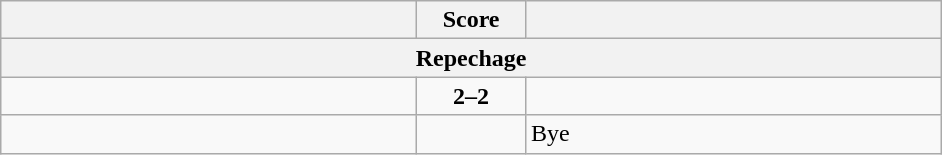<table class="wikitable" style="text-align: left;">
<tr>
<th align="right" width="270"></th>
<th width="65">Score</th>
<th align="left" width="270"></th>
</tr>
<tr>
<th colspan="3">Repechage</th>
</tr>
<tr>
<td></td>
<td align=center><strong>2–2</strong></td>
<td><strong></strong></td>
</tr>
<tr>
<td><strong></strong></td>
<td align="center"></td>
<td>Bye</td>
</tr>
</table>
